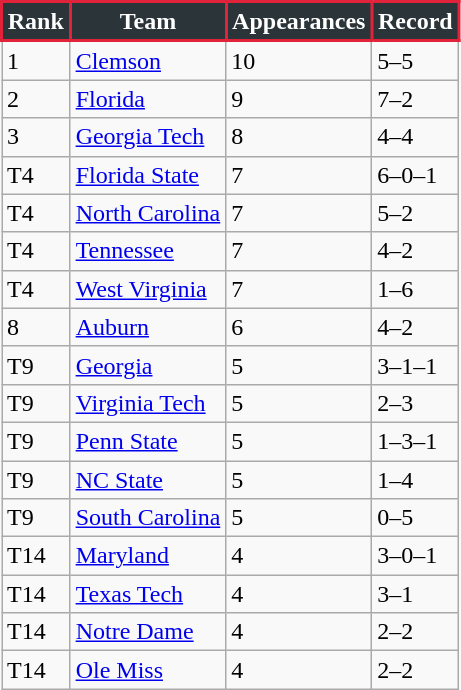<table class = "wikitable">
<tr>
<th style="background:#2a3439; color:#fff; border:2px solid #e2223b;">Rank</th>
<th style="background:#2a3439; color:#fff; border:2px solid #e2223b;">Team</th>
<th style="background:#2a3439; color:#fff; border:2px solid #e2223b;">Appearances</th>
<th style="background:#2a3439; color:#fff; border:2px solid #e2223b;">Record</th>
</tr>
<tr>
<td>1</td>
<td><a href='#'>Clemson</a></td>
<td>10</td>
<td>5–5</td>
</tr>
<tr>
<td>2</td>
<td><a href='#'>Florida</a></td>
<td>9</td>
<td>7–2</td>
</tr>
<tr>
<td>3</td>
<td><a href='#'>Georgia Tech</a></td>
<td>8</td>
<td>4–4</td>
</tr>
<tr>
<td>T4</td>
<td><a href='#'>Florida State</a></td>
<td>7</td>
<td>6–0–1</td>
</tr>
<tr>
<td>T4</td>
<td><a href='#'>North Carolina</a></td>
<td>7</td>
<td>5–2</td>
</tr>
<tr>
<td>T4</td>
<td><a href='#'>Tennessee</a></td>
<td>7</td>
<td>4–2 </td>
</tr>
<tr>
<td>T4</td>
<td><a href='#'>West Virginia</a></td>
<td>7</td>
<td>1–6</td>
</tr>
<tr>
<td>8</td>
<td><a href='#'>Auburn</a></td>
<td>6</td>
<td>4–2</td>
</tr>
<tr>
<td>T9</td>
<td><a href='#'>Georgia</a></td>
<td>5</td>
<td>3–1–1</td>
</tr>
<tr>
<td>T9</td>
<td><a href='#'>Virginia Tech</a></td>
<td>5</td>
<td>2–3</td>
</tr>
<tr>
<td>T9</td>
<td><a href='#'>Penn State</a></td>
<td>5</td>
<td>1–3–1</td>
</tr>
<tr>
<td>T9</td>
<td><a href='#'>NC State</a></td>
<td>5</td>
<td>1–4</td>
</tr>
<tr>
<td>T9</td>
<td><a href='#'>South Carolina</a></td>
<td>5</td>
<td>0–5</td>
</tr>
<tr>
<td>T14</td>
<td><a href='#'>Maryland</a></td>
<td>4</td>
<td>3–0–1</td>
</tr>
<tr>
<td>T14</td>
<td><a href='#'>Texas Tech</a></td>
<td>4</td>
<td>3–1</td>
</tr>
<tr>
<td>T14</td>
<td><a href='#'>Notre Dame</a></td>
<td>4</td>
<td>2–2</td>
</tr>
<tr>
<td>T14</td>
<td><a href='#'>Ole Miss</a></td>
<td>4</td>
<td>2–2</td>
</tr>
</table>
